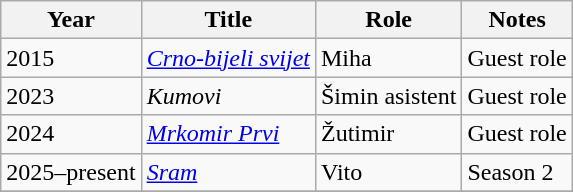<table class="wikitable sortable">
<tr>
<th>Year</th>
<th>Title</th>
<th>Role</th>
<th class="unsortable">Notes</th>
</tr>
<tr>
<td>2015</td>
<td><em><a href='#'>Crno-bijeli svijet</a></em></td>
<td>Miha</td>
<td>Guest role</td>
</tr>
<tr>
<td>2023</td>
<td><em>Kumovi</em></td>
<td>Šimin asistent</td>
<td>Guest role</td>
</tr>
<tr>
<td>2024</td>
<td><em><a href='#'>Mrkomir Prvi</a></em></td>
<td>Žutimir</td>
<td>Guest role</td>
</tr>
<tr>
<td>2025–present</td>
<td><em><a href='#'>Sram</a></em></td>
<td>Vito</td>
<td>Season 2</td>
</tr>
<tr>
</tr>
</table>
